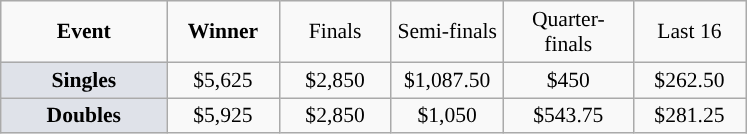<table class=wikitable style="font-size:90%;text-align:center">
<tr>
<td style="width:104px;"><strong>Event</strong></td>
<td style="width:68px;"><strong>Winner</strong></td>
<td style="width:68px;">Finals</td>
<td style="width:68px;">Semi-finals</td>
<td style="width:80px;">Quarter-finals</td>
<td style="width:68px;">Last 16</td>
</tr>
<tr>
<td style="background:#dfe2e9;"><strong>Singles</strong></td>
<td>$5,625</td>
<td>$2,850</td>
<td>$1,087.50</td>
<td>$450</td>
<td>$262.50</td>
</tr>
<tr>
<td style="background:#dfe2e9;"><strong>Doubles</strong></td>
<td>$5,925</td>
<td>$2,850</td>
<td>$1,050</td>
<td>$543.75</td>
<td>$281.25</td>
</tr>
</table>
